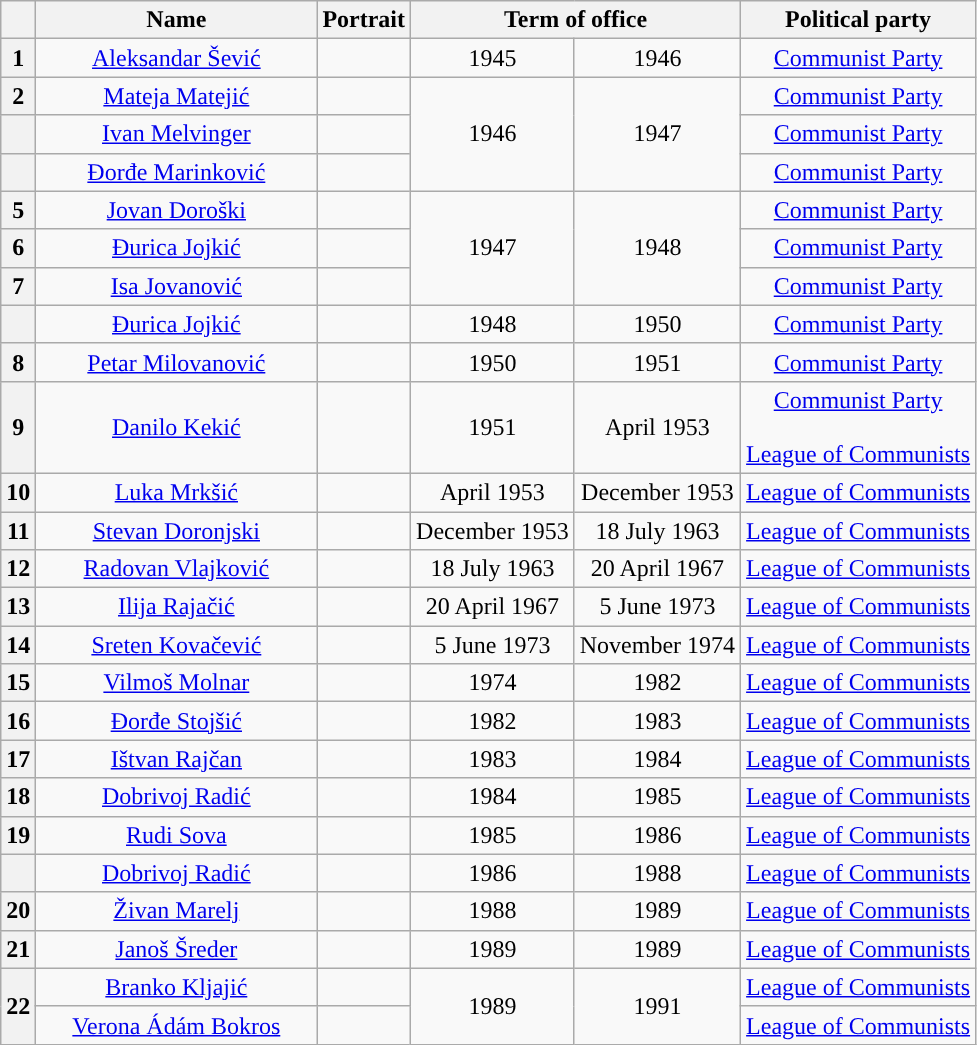<table class="wikitable" style="text-align:center">
<tr>
<th></th>
<th width=180>Name<br></th>
<th>Portrait</th>
<th colspan=2>Term of office</th>
<th>Political party</th>
</tr>
<tr>
<th style="background:">1</th>
<td><a href='#'>Aleksandar Šević</a><br></td>
<td></td>
<td>1945</td>
<td>1946</td>
<td><a href='#'>Communist Party</a></td>
</tr>
<tr>
<th style="background:">2</th>
<td><a href='#'>Mateja Matejić</a></td>
<td></td>
<td rowspan="3">1946</td>
<td rowspan="3">1947</td>
<td><a href='#'>Communist Party</a></td>
</tr>
<tr>
<th style="background:"></th>
<td><a href='#'>Ivan Melvinger</a></td>
<td></td>
<td><a href='#'>Communist Party</a></td>
</tr>
<tr>
<th style="background:"></th>
<td><a href='#'>Đorđe Marinković</a><br></td>
<td></td>
<td><a href='#'>Communist Party</a></td>
</tr>
<tr>
<th style="background:">5</th>
<td><a href='#'>Jovan Doroški</a></td>
<td></td>
<td rowspan="3">1947</td>
<td rowspan="3">1948</td>
<td><a href='#'>Communist Party</a></td>
</tr>
<tr>
<th style="background:">6</th>
<td><a href='#'>Đurica Jojkić</a><br></td>
<td></td>
<td><a href='#'>Communist Party</a></td>
</tr>
<tr>
<th style="background:">7</th>
<td><a href='#'>Isa Jovanović</a><br></td>
<td></td>
<td><a href='#'>Communist Party</a></td>
</tr>
<tr>
<th style="background:"></th>
<td><a href='#'>Đurica Jojkić</a><br></td>
<td></td>
<td>1948</td>
<td>1950</td>
<td><a href='#'>Communist Party</a></td>
</tr>
<tr>
<th style="background:">8</th>
<td><a href='#'>Petar Milovanović</a></td>
<td></td>
<td>1950</td>
<td>1951</td>
<td><a href='#'>Communist Party</a></td>
</tr>
<tr>
<th style="background:">9</th>
<td><a href='#'>Danilo Kekić</a><br></td>
<td></td>
<td>1951</td>
<td>April 1953</td>
<td><a href='#'>Communist Party</a><br><br><a href='#'>League of Communists</a></td>
</tr>
<tr>
<th style="background:">10</th>
<td><a href='#'>Luka Mrkšić</a><br></td>
<td></td>
<td>April 1953</td>
<td>December 1953</td>
<td><a href='#'>League of Communists</a></td>
</tr>
<tr>
<th style="background:">11</th>
<td><a href='#'>Stevan Doronjski</a><br></td>
<td></td>
<td>December 1953</td>
<td>18 July 1963</td>
<td><a href='#'>League of Communists</a></td>
</tr>
<tr>
<th style="background:">12</th>
<td><a href='#'>Radovan Vlajković</a><br></td>
<td></td>
<td>18 July 1963</td>
<td>20 April 1967</td>
<td><a href='#'>League of Communists</a></td>
</tr>
<tr>
<th style="background:">13</th>
<td><a href='#'>Ilija Rajačić</a><br></td>
<td></td>
<td>20 April 1967</td>
<td>5 June 1973</td>
<td><a href='#'>League of Communists</a></td>
</tr>
<tr>
<th style="background:">14</th>
<td><a href='#'>Sreten Kovačević</a><br></td>
<td></td>
<td>5 June 1973</td>
<td>November 1974</td>
<td><a href='#'>League of Communists</a></td>
</tr>
<tr>
<th style="background:">15</th>
<td><a href='#'>Vilmoš Molnar</a><br></td>
<td></td>
<td>1974</td>
<td>1982</td>
<td><a href='#'>League of Communists</a></td>
</tr>
<tr>
<th style="background:">16</th>
<td><a href='#'>Đorđe Stojšić</a><br></td>
<td></td>
<td>1982</td>
<td>1983</td>
<td><a href='#'>League of Communists</a></td>
</tr>
<tr>
<th style="background:">17</th>
<td><a href='#'>Ištvan Rajčan</a><br></td>
<td></td>
<td>1983</td>
<td>1984</td>
<td><a href='#'>League of Communists</a></td>
</tr>
<tr>
<th style="background:">18</th>
<td><a href='#'>Dobrivoj Radić</a><br></td>
<td></td>
<td>1984</td>
<td>1985</td>
<td><a href='#'>League of Communists</a></td>
</tr>
<tr>
<th style="background:">19</th>
<td><a href='#'>Rudi Sova</a></td>
<td></td>
<td>1985</td>
<td>1986</td>
<td><a href='#'>League of Communists</a></td>
</tr>
<tr>
<th style="background:"></th>
<td><a href='#'>Dobrivoj Radić</a><br></td>
<td></td>
<td>1986</td>
<td>1988</td>
<td><a href='#'>League of Communists</a></td>
</tr>
<tr>
<th style="background:">20</th>
<td><a href='#'>Živan Marelj</a><br></td>
<td></td>
<td>1988</td>
<td>1989</td>
<td><a href='#'>League of Communists</a></td>
</tr>
<tr>
<th style="background:">21</th>
<td><a href='#'>Janoš Šreder</a></td>
<td></td>
<td>1989</td>
<td>1989</td>
<td><a href='#'>League of Communists</a></td>
</tr>
<tr>
<th rowspan=2 style="background:">22</th>
<td><a href='#'>Branko Kljajić</a></td>
<td></td>
<td rowspan=2>1989</td>
<td rowspan=2>1991</td>
<td><a href='#'>League of Communists</a></td>
</tr>
<tr>
<td><a href='#'>Verona Ádám Bokros</a><br></td>
<td></td>
<td><a href='#'>League of Communists</a></td>
</tr>
</table>
